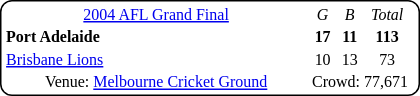<table style="margin-right:4px; float:right; border:1px #000 solid; border-radius:8px; background:#fff; font-family:Verdana; font-size:8pt; text-align:center;">
<tr>
<td width=200><a href='#'>2004 AFL Grand Final</a></td>
<td><em>G</em></td>
<td><em>B</em></td>
<td><em>Total</em></td>
</tr>
<tr>
<td style="text-align:left"><strong>Port Adelaide</strong></td>
<td><strong>17</strong></td>
<td><strong>11</strong></td>
<td><strong>113</strong></td>
</tr>
<tr>
<td style="text-align:left"><a href='#'>Brisbane Lions</a></td>
<td>10</td>
<td>13</td>
<td>73</td>
</tr>
<tr>
<td>Venue: <a href='#'>Melbourne Cricket Ground</a></td>
<td colspan=3>Crowd: 77,671</td>
<td colspan=3></td>
</tr>
</table>
